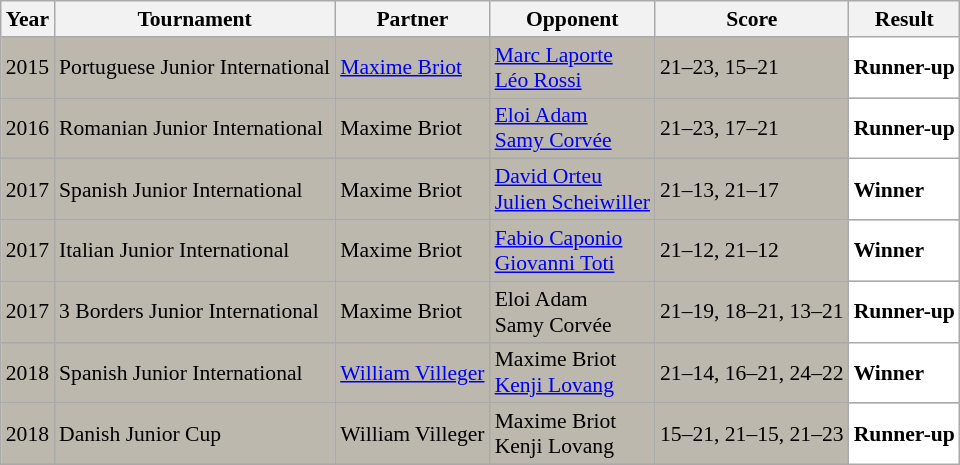<table class="sortable wikitable" style="font-size: 90%;">
<tr>
<th>Year</th>
<th>Tournament</th>
<th>Partner</th>
<th>Opponent</th>
<th>Score</th>
<th>Result</th>
</tr>
<tr style="background:#BDB8AD">
<td align="center">2015</td>
<td align="left">Portuguese Junior International</td>
<td align="left"> <a href='#'>Maxime Briot</a></td>
<td align="left"> <a href='#'>Marc Laporte</a><br> <a href='#'>Léo Rossi</a></td>
<td align="left">21–23, 15–21</td>
<td style="text-align:left; background:white"> <strong>Runner-up</strong></td>
</tr>
<tr style="background:#BDB8AD">
<td align="center">2016</td>
<td align="left">Romanian Junior International</td>
<td align="left"> Maxime Briot</td>
<td align="left"> <a href='#'>Eloi Adam</a><br> <a href='#'>Samy Corvée</a></td>
<td align="left">21–23, 17–21</td>
<td style="text-align:left; background:white"> <strong>Runner-up</strong></td>
</tr>
<tr style="background:#BDB8AD">
<td align="center">2017</td>
<td align="left">Spanish Junior International</td>
<td align="left"> Maxime Briot</td>
<td align="left"> <a href='#'>David Orteu</a><br> <a href='#'>Julien Scheiwiller</a></td>
<td align="left">21–13, 21–17</td>
<td style="text-align:left; background:white"> <strong>Winner</strong></td>
</tr>
<tr style="background:#BDB8AD">
<td align="center">2017</td>
<td align="left">Italian Junior International</td>
<td align="left"> Maxime Briot</td>
<td align="left"> <a href='#'>Fabio Caponio</a><br> <a href='#'>Giovanni Toti</a></td>
<td align="left">21–12, 21–12</td>
<td style="text-align:left; background:white"> <strong>Winner</strong></td>
</tr>
<tr style="background:#BDB8AD">
<td align="center">2017</td>
<td align="left">3 Borders Junior International</td>
<td align="left"> Maxime Briot</td>
<td align="left"> Eloi Adam<br> Samy Corvée</td>
<td align="left">21–19, 18–21, 13–21</td>
<td style="text-align:left; background:white"> <strong>Runner-up</strong></td>
</tr>
<tr style="background:#BDB8AD">
<td align="center">2018</td>
<td align="left">Spanish Junior International</td>
<td align="left"> <a href='#'>William Villeger</a></td>
<td align="left"> Maxime Briot<br> <a href='#'>Kenji Lovang</a></td>
<td align="left">21–14, 16–21, 24–22</td>
<td style="text-align:left; background:white"> <strong>Winner</strong></td>
</tr>
<tr style="background:#BDB8AD">
<td align="center">2018</td>
<td align="left">Danish Junior Cup</td>
<td align="left"> William Villeger</td>
<td align="left"> Maxime Briot<br> Kenji Lovang</td>
<td align="left">15–21, 21–15, 21–23</td>
<td style="text-align:left; background:white"> <strong>Runner-up</strong></td>
</tr>
</table>
